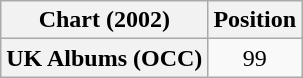<table class="wikitable plainrowheaders" style="text-align:center">
<tr>
<th scope="col">Chart (2002)</th>
<th scope="col">Position</th>
</tr>
<tr>
<th scope="row">UK Albums (OCC)</th>
<td>99</td>
</tr>
</table>
